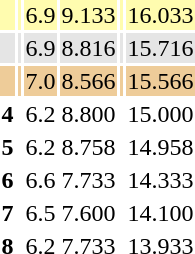<table>
<tr style="background: #fffcaf">
<th scope=row style="text-align:center"></th>
<td align=left></td>
<td>6.9</td>
<td>9.133</td>
<td></td>
<td>16.033</td>
</tr>
<tr style="background: #e5e5e5">
<th scope=row style="text-align:center"></th>
<td align=left></td>
<td>6.9</td>
<td>8.816</td>
<td></td>
<td>15.716</td>
</tr>
<tr style="background: #eecc99">
<th scope=row style="text-align:center"></th>
<td align=left></td>
<td>7.0</td>
<td>8.566</td>
<td></td>
<td>15.566</td>
</tr>
<tr>
<th scope=row style="text-align:center">4</th>
<td align=left></td>
<td>6.2</td>
<td>8.800</td>
<td></td>
<td>15.000</td>
</tr>
<tr>
<th scope=row style="text-align:center">5</th>
<td align=left></td>
<td>6.2</td>
<td>8.758</td>
<td></td>
<td>14.958</td>
</tr>
<tr>
<th scope=row style="text-align:center">6</th>
<td align=left></td>
<td>6.6</td>
<td>7.733</td>
<td></td>
<td>14.333</td>
</tr>
<tr>
<th scope=row style="text-align:center">7</th>
<td align=left></td>
<td>6.5</td>
<td>7.600</td>
<td></td>
<td>14.100</td>
</tr>
<tr>
<th scope=row style="text-align:center">8</th>
<td align=left></td>
<td>6.2</td>
<td>7.733</td>
<td></td>
<td>13.933</td>
</tr>
</table>
